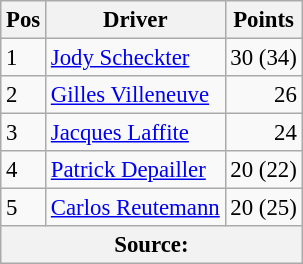<table class="wikitable" style="font-size: 95%;">
<tr>
<th>Pos</th>
<th>Driver</th>
<th>Points</th>
</tr>
<tr>
<td>1</td>
<td> <a href='#'>Jody Scheckter</a></td>
<td align="right">30 (34)</td>
</tr>
<tr>
<td>2</td>
<td> <a href='#'>Gilles Villeneuve</a></td>
<td align="right">26</td>
</tr>
<tr>
<td>3</td>
<td> <a href='#'>Jacques Laffite</a></td>
<td align="right">24</td>
</tr>
<tr>
<td>4</td>
<td> <a href='#'>Patrick Depailler</a></td>
<td align="right">20 (22)</td>
</tr>
<tr>
<td>5</td>
<td> <a href='#'>Carlos Reutemann</a></td>
<td align="right">20 (25)</td>
</tr>
<tr>
<th colspan=4>Source: </th>
</tr>
</table>
